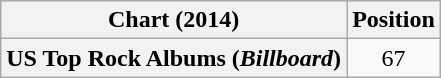<table class="wikitable plainrowheaders" style="text-align:center">
<tr>
<th scope="col">Chart (2014)</th>
<th scope="col">Position</th>
</tr>
<tr>
<th scope="row">US Top Rock Albums (<em>Billboard</em>)</th>
<td>67</td>
</tr>
</table>
